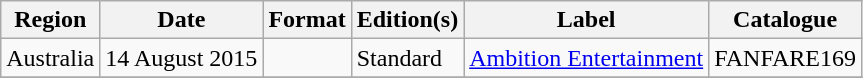<table class="wikitable plainrowheaders">
<tr>
<th scope="col">Region</th>
<th scope="col">Date</th>
<th scope="col">Format</th>
<th scope="col">Edition(s)</th>
<th scope="col">Label</th>
<th scope="col">Catalogue</th>
</tr>
<tr>
<td>Australia</td>
<td>14 August 2015</td>
<td></td>
<td>Standard</td>
<td><a href='#'>Ambition Entertainment</a></td>
<td>FANFARE169</td>
</tr>
<tr>
</tr>
</table>
